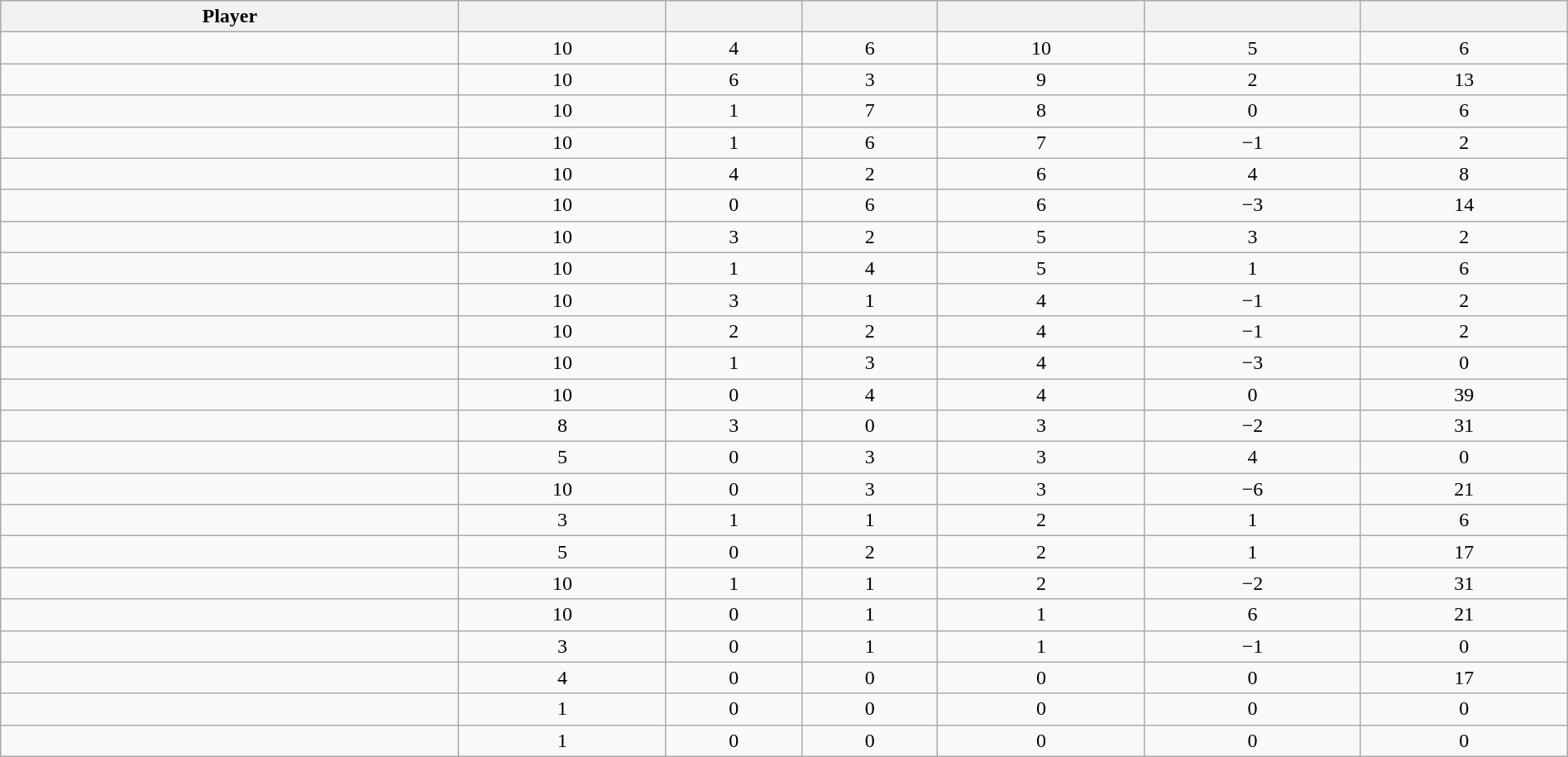<table class="wikitable sortable" style="width:100%; text-align:center;">
<tr>
<th>Player</th>
<th></th>
<th></th>
<th></th>
<th></th>
<th data-sort-type="number"></th>
<th></th>
</tr>
<tr>
<td></td>
<td>10</td>
<td>4</td>
<td>6</td>
<td>10</td>
<td>5</td>
<td>6</td>
</tr>
<tr>
<td></td>
<td>10</td>
<td>6</td>
<td>3</td>
<td>9</td>
<td>2</td>
<td>13</td>
</tr>
<tr>
<td></td>
<td>10</td>
<td>1</td>
<td>7</td>
<td>8</td>
<td>0</td>
<td>6</td>
</tr>
<tr>
<td></td>
<td>10</td>
<td>1</td>
<td>6</td>
<td>7</td>
<td>−1</td>
<td>2</td>
</tr>
<tr>
<td></td>
<td>10</td>
<td>4</td>
<td>2</td>
<td>6</td>
<td>4</td>
<td>8</td>
</tr>
<tr>
<td></td>
<td>10</td>
<td>0</td>
<td>6</td>
<td>6</td>
<td>−3</td>
<td>14</td>
</tr>
<tr>
<td></td>
<td>10</td>
<td>3</td>
<td>2</td>
<td>5</td>
<td>3</td>
<td>2</td>
</tr>
<tr>
<td></td>
<td>10</td>
<td>1</td>
<td>4</td>
<td>5</td>
<td>1</td>
<td>6</td>
</tr>
<tr>
<td></td>
<td>10</td>
<td>3</td>
<td>1</td>
<td>4</td>
<td>−1</td>
<td>2</td>
</tr>
<tr>
<td></td>
<td>10</td>
<td>2</td>
<td>2</td>
<td>4</td>
<td>−1</td>
<td>2</td>
</tr>
<tr>
<td></td>
<td>10</td>
<td>1</td>
<td>3</td>
<td>4</td>
<td>−3</td>
<td>0</td>
</tr>
<tr>
<td></td>
<td>10</td>
<td>0</td>
<td>4</td>
<td>4</td>
<td>0</td>
<td>39</td>
</tr>
<tr>
<td></td>
<td>8</td>
<td>3</td>
<td>0</td>
<td>3</td>
<td>−2</td>
<td>31</td>
</tr>
<tr>
<td></td>
<td>5</td>
<td>0</td>
<td>3</td>
<td>3</td>
<td>4</td>
<td>0</td>
</tr>
<tr>
<td></td>
<td>10</td>
<td>0</td>
<td>3</td>
<td>3</td>
<td>−6</td>
<td>21</td>
</tr>
<tr>
<td></td>
<td>3</td>
<td>1</td>
<td>1</td>
<td>2</td>
<td>1</td>
<td>6</td>
</tr>
<tr>
<td></td>
<td>5</td>
<td>0</td>
<td>2</td>
<td>2</td>
<td>1</td>
<td>17</td>
</tr>
<tr>
<td></td>
<td>10</td>
<td>1</td>
<td>1</td>
<td>2</td>
<td>−2</td>
<td>31</td>
</tr>
<tr>
<td></td>
<td>10</td>
<td>0</td>
<td>1</td>
<td>1</td>
<td>6</td>
<td>21</td>
</tr>
<tr>
<td></td>
<td>3</td>
<td>0</td>
<td>1</td>
<td>1</td>
<td>−1</td>
<td>0</td>
</tr>
<tr>
<td></td>
<td>4</td>
<td>0</td>
<td>0</td>
<td>0</td>
<td>0</td>
<td>17</td>
</tr>
<tr>
<td></td>
<td>1</td>
<td>0</td>
<td>0</td>
<td>0</td>
<td>0</td>
<td>0</td>
</tr>
<tr>
<td></td>
<td>1</td>
<td>0</td>
<td>0</td>
<td>0</td>
<td>0</td>
<td>0</td>
</tr>
</table>
